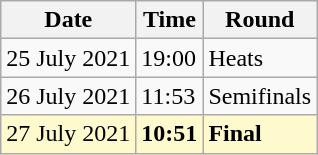<table class="wikitable">
<tr>
<th>Date</th>
<th>Time</th>
<th>Round</th>
</tr>
<tr>
<td>25 July 2021</td>
<td>19:00</td>
<td>Heats</td>
</tr>
<tr>
<td>26 July 2021</td>
<td>11:53</td>
<td>Semifinals</td>
</tr>
<tr style=background:lemonchiffon>
<td>27 July 2021</td>
<td><strong>10:51</strong></td>
<td><strong>Final</strong></td>
</tr>
</table>
